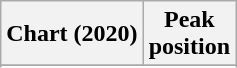<table class="wikitable sortable plainrowheaders" style="text-align:center">
<tr>
<th scope="col">Chart (2020)</th>
<th scope="col">Peak<br>position</th>
</tr>
<tr>
</tr>
<tr>
</tr>
<tr>
</tr>
<tr>
</tr>
<tr>
</tr>
<tr>
</tr>
<tr>
</tr>
<tr>
</tr>
<tr>
</tr>
<tr>
</tr>
<tr>
</tr>
<tr>
</tr>
</table>
